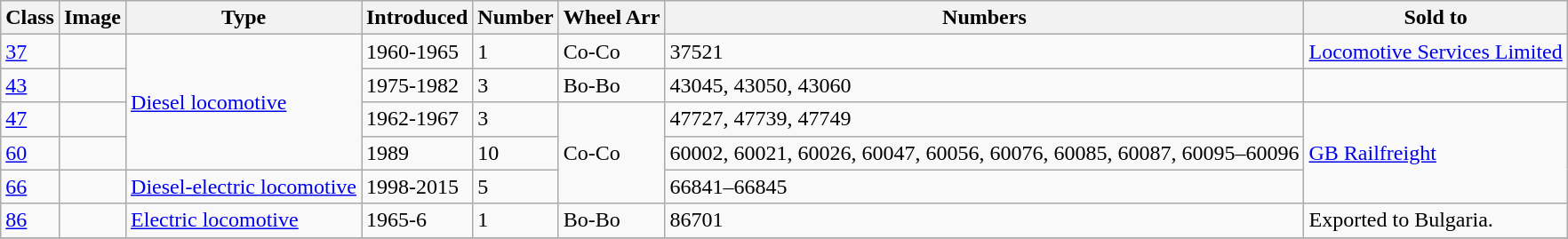<table class="wikitable">
<tr>
<th align=left>Class</th>
<th align=left>Image</th>
<th align=left>Type</th>
<th align=left>Introduced</th>
<th align=left>Number</th>
<th align=left>Wheel Arr</th>
<th align=left>Numbers</th>
<th align=left>Sold to</th>
</tr>
<tr>
<td><a href='#'>37</a></td>
<td></td>
<td rowspan="4"><a href='#'>Diesel locomotive</a></td>
<td>1960-1965</td>
<td>1</td>
<td>Co-Co</td>
<td>37521</td>
<td><a href='#'>Locomotive Services Limited</a></td>
</tr>
<tr>
<td><a href='#'>43</a></td>
<td></td>
<td>1975-1982</td>
<td>3</td>
<td>Bo-Bo</td>
<td>43045, 43050, 43060</td>
<td></td>
</tr>
<tr>
<td><a href='#'>47</a></td>
<td></td>
<td>1962-1967</td>
<td>3</td>
<td rowspan="3">Co-Co</td>
<td>47727, 47739, 47749</td>
<td rowspan="3"><a href='#'>GB Railfreight</a></td>
</tr>
<tr>
<td><a href='#'>60</a></td>
<td></td>
<td>1989</td>
<td>10</td>
<td>60002, 60021, 60026, 60047, 60056, 60076, 60085, 60087, 60095–60096</td>
</tr>
<tr>
<td><a href='#'>66</a></td>
<td></td>
<td><a href='#'>Diesel-electric locomotive</a></td>
<td>1998-2015</td>
<td>5</td>
<td>66841–66845</td>
</tr>
<tr>
<td><a href='#'>86</a></td>
<td></td>
<td><a href='#'>Electric locomotive</a></td>
<td>1965-6</td>
<td>1</td>
<td>Bo-Bo</td>
<td>86701</td>
<td>Exported to Bulgaria.</td>
</tr>
<tr>
</tr>
</table>
